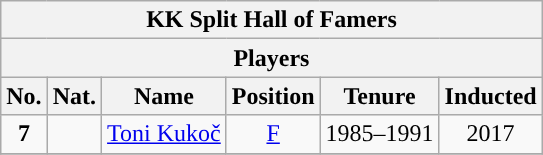<table class="wikitable" style="text-align:center">
<tr>
<th colspan="6">KK Split Hall of Famers</th>
</tr>
<tr>
<th colspan="6">Players</th>
</tr>
<tr>
<th>No.</th>
<th>Nat.</th>
<th>Name</th>
<th>Position</th>
<th>Tenure</th>
<th>Inducted</th>
</tr>
<tr>
<td><strong>7</strong></td>
<td></td>
<td><a href='#'>Toni Kukoč</a></td>
<td><a href='#'>F</a></td>
<td>1985–1991</td>
<td>2017</td>
</tr>
<tr>
</tr>
</table>
